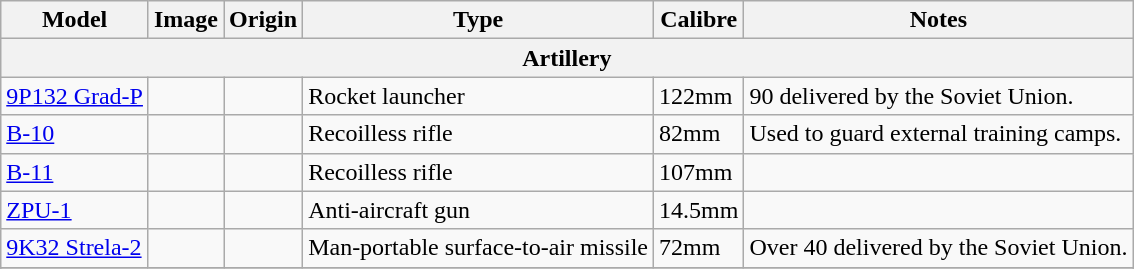<table class="wikitable">
<tr>
<th>Model</th>
<th>Image</th>
<th>Origin</th>
<th>Type</th>
<th>Calibre</th>
<th>Notes</th>
</tr>
<tr>
<th colspan="8">Artillery</th>
</tr>
<tr>
<td><a href='#'>9P132 Grad-P</a></td>
<td></td>
<td></td>
<td>Rocket launcher</td>
<td>122mm</td>
<td>90 delivered by the Soviet Union.</td>
</tr>
<tr>
<td><a href='#'>B-10</a></td>
<td></td>
<td></td>
<td>Recoilless rifle</td>
<td>82mm</td>
<td>Used to guard external training camps.</td>
</tr>
<tr>
<td><a href='#'>B-11</a></td>
<td></td>
<td></td>
<td>Recoilless rifle</td>
<td>107mm</td>
<td></td>
</tr>
<tr>
<td><a href='#'>ZPU-1</a></td>
<td></td>
<td></td>
<td>Anti-aircraft gun</td>
<td>14.5mm</td>
<td></td>
</tr>
<tr>
<td><a href='#'>9K32 Strela-2</a></td>
<td></td>
<td></td>
<td>Man-portable surface-to-air missile</td>
<td>72mm</td>
<td>Over 40 delivered by the Soviet Union.</td>
</tr>
<tr>
</tr>
<tr>
</tr>
</table>
